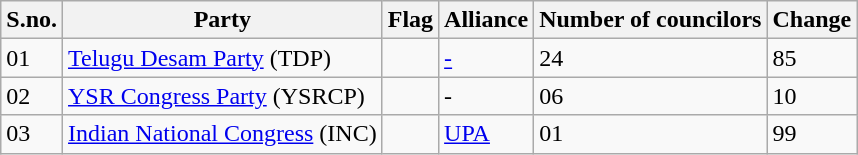<table CLASS="sortable wikitable">
<tr>
<th>S.no.</th>
<th>Party</th>
<th>Flag</th>
<th>Alliance</th>
<th>Number of councilors</th>
<th>Change</th>
</tr>
<tr>
<td>01</td>
<td><a href='#'>Telugu Desam Party</a> (TDP)</td>
<td></td>
<td><a href='#'>-</a></td>
<td>24</td>
<td>85</td>
</tr>
<tr>
<td>02</td>
<td><a href='#'>YSR Congress Party</a> (YSRCP)</td>
<td></td>
<td>-</td>
<td>06</td>
<td>10</td>
</tr>
<tr>
<td>03</td>
<td><a href='#'>Indian National Congress</a> (INC)</td>
<td></td>
<td><a href='#'>UPA</a></td>
<td>01</td>
<td>99</td>
</tr>
</table>
